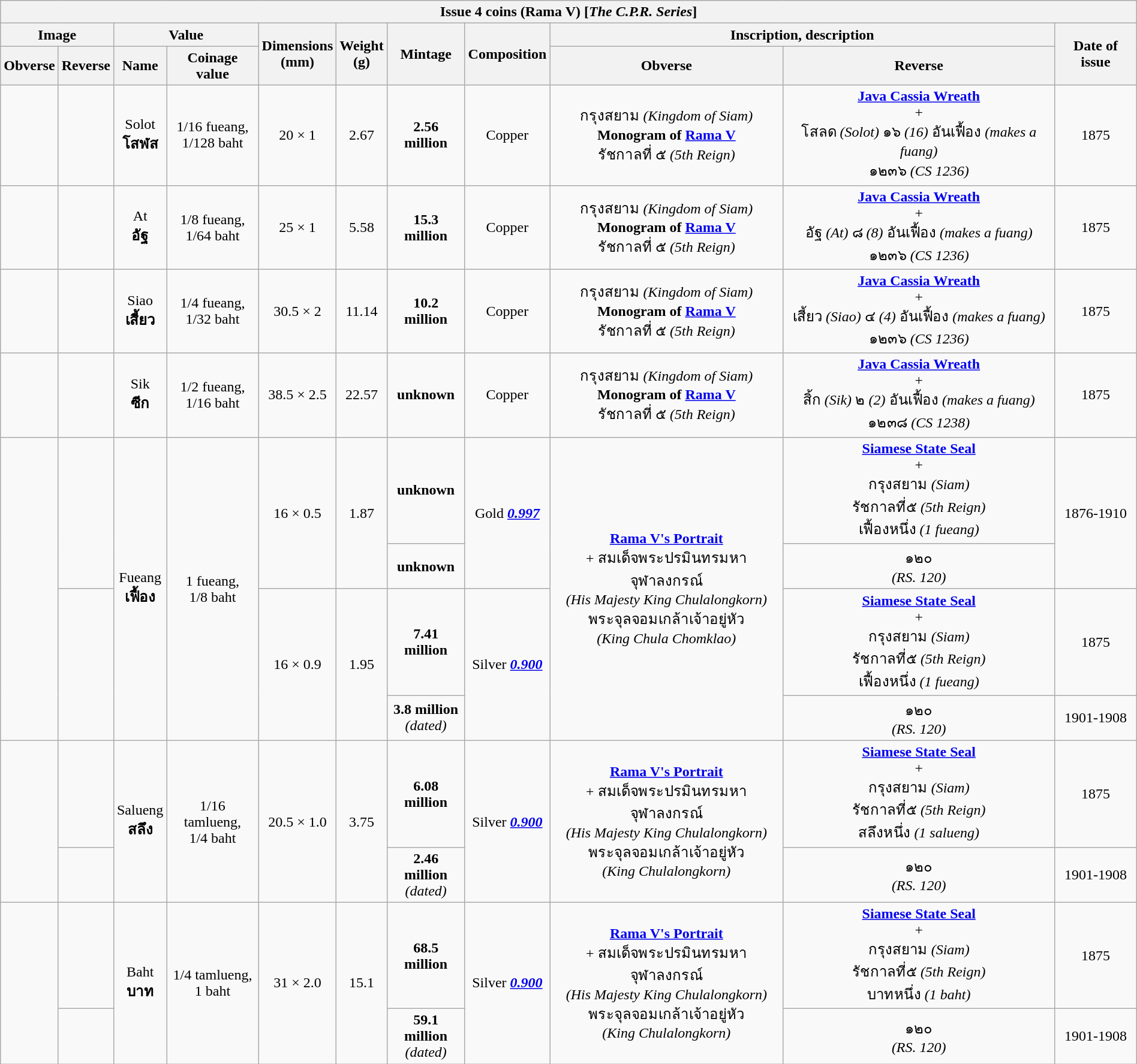<table class="wikitable" style="width:100%; text-align: center">
<tr>
<th colspan="11">Issue 4 coins (Rama V) [<em>The C.P.R. Series</em>]</th>
</tr>
<tr>
<th colspan="2">Image</th>
<th colspan="2">Value</th>
<th rowspan="2">Dimensions<br>(mm)</th>
<th rowspan="2">Weight<br>(g)</th>
<th rowspan="2">Mintage</th>
<th rowspan="2">Composition</th>
<th colspan="2">Inscription, description</th>
<th rowspan="2">Date of issue</th>
</tr>
<tr>
<th>Obverse</th>
<th>Reverse</th>
<th>Name</th>
<th>Coinage value</th>
<th>Obverse</th>
<th>Reverse</th>
</tr>
<tr>
<td></td>
<td></td>
<td>Solot<br><strong>โสฬส</strong></td>
<td>1/16 fueang,<br>1/128 baht</td>
<td>20 × 1</td>
<td>2.67</td>
<td><strong>2.56 million</strong></td>
<td>Copper</td>
<td>กรุงสยาม <em>(Kingdom of Siam)</em><br><strong>Monogram of <a href='#'>Rama V</a></strong><br>รัชกาลที่ ๕ <em>(5th Reign)</em></td>
<td><strong><a href='#'>Java Cassia Wreath</a></strong><br>+<br>โสลด <em>(Solot)</em> ๑๖ <em>(16)</em> อันเฟื้อง <em>(makes a fuang)</em><br>๑๒๓๖ <em>(CS 1236)</em></td>
<td>1875</td>
</tr>
<tr>
<td></td>
<td></td>
<td>At<br><strong>อัฐ</strong></td>
<td>1/8 fueang,<br>1/64 baht</td>
<td>25 × 1</td>
<td>5.58</td>
<td><strong>15.3 million</strong></td>
<td>Copper</td>
<td>กรุงสยาม <em>(Kingdom of Siam)</em><br><strong>Monogram of <a href='#'>Rama V</a></strong><br>รัชกาลที่ ๕ <em>(5th Reign)</em></td>
<td><strong><a href='#'>Java Cassia Wreath</a></strong><br>+<br>อัฐ <em>(At)</em> ๘ <em>(8)</em> อันเฟื้อง <em>(makes a fuang)</em><br>๑๒๓๖ <em>(CS 1236)</em></td>
<td>1875</td>
</tr>
<tr>
<td></td>
<td></td>
<td>Siao<br><strong>เสี้ยว</strong></td>
<td>1/4 fueang,<br>1/32 baht</td>
<td>30.5 × 2</td>
<td>11.14</td>
<td><strong>10.2 million</strong></td>
<td>Copper</td>
<td>กรุงสยาม <em>(Kingdom of Siam)</em><br><strong>Monogram of <a href='#'>Rama V</a></strong><br>รัชกาลที่ ๕ <em>(5th Reign)</em></td>
<td><strong><a href='#'>Java Cassia Wreath</a></strong><br>+<br>เสี้ยว <em>(Siao)</em> ๔ <em>(4)</em> อันเฟื้อง <em>(makes a fuang)</em><br>๑๒๓๖ <em>(CS 1236)</em></td>
<td>1875</td>
</tr>
<tr>
<td></td>
<td></td>
<td>Sik<br><strong>ซีก</strong></td>
<td>1/2 fueang,<br>1/16 baht</td>
<td>38.5 × 2.5</td>
<td>22.57</td>
<td><strong>unknown</strong></td>
<td>Copper</td>
<td>กรุงสยาม <em>(Kingdom of Siam)</em><br><strong>Monogram of <a href='#'>Rama V</a></strong><br>รัชกาลที่ ๕ <em>(5th Reign)</em></td>
<td><strong><a href='#'>Java Cassia Wreath</a></strong><br>+<br>สิ้ก <em>(Sik)</em> ๒ <em>(2)</em> อันเฟื้อง <em>(makes a fuang)</em><br>๑๒๓๘ <em>(CS 1238)</em></td>
<td>1875</td>
</tr>
<tr>
<td rowspan="4"></td>
<td rowspan="2"></td>
<td rowspan="4">Fueang<br><strong>เฟื้อง</strong></td>
<td rowspan="4">1 fueang,<br>1/8 baht</td>
<td rowspan="2">16 × 0.5</td>
<td rowspan="2">1.87</td>
<td><strong>unknown</strong></td>
<td rowspan="2">Gold <strong><em><a href='#'>0.997</a></em></strong></td>
<td rowspan="4"><strong><a href='#'>Rama V's Portrait</a></strong><br>+
สมเด็จพระปรมินทรมหาจุฬาลงกรณ์<br><em>(His Majesty King Chulalongkorn)</em><br>พระจุลจอมเกล้าเจ้าอยู่หัว<br><em>(King Chula Chomklao)</em></td>
<td><strong><a href='#'>Siamese State Seal</a></strong><br>+<br>กรุงสยาม <em>(Siam)</em><br>รัชกาลที่๕ <em>(5th Reign)</em><br>เฟื้องหนึ่ง <em>(1 fueang)</em></td>
<td rowspan="2">1876-1910</td>
</tr>
<tr>
<td><strong>unknown</strong></td>
<td>๑๒๐<br><em>(RS. 120)</em></td>
</tr>
<tr>
<td rowspan="2"></td>
<td rowspan="2">16 × 0.9</td>
<td rowspan="2">1.95</td>
<td><strong>7.41 million</strong></td>
<td rowspan="2">Silver <strong><em><a href='#'>0.900</a></em></strong></td>
<td><strong><a href='#'>Siamese State Seal</a></strong><br>+<br>กรุงสยาม <em>(Siam)</em><br>รัชกาลที่๕ <em>(5th Reign)</em><br>เฟื้องหนึ่ง <em>(1 fueang)</em></td>
<td>1875</td>
</tr>
<tr>
<td><strong>3.8 million</strong><br><em>(dated)</em></td>
<td>๑๒๐<br><em>(RS. 120)</em></td>
<td>1901-1908</td>
</tr>
<tr>
<td rowspan="2"></td>
<td></td>
<td rowspan="2">Salueng<br><strong>สลึง</strong></td>
<td rowspan="2">1/16 tamlueng,<br>1/4 baht</td>
<td rowspan="2">20.5 × 1.0</td>
<td rowspan="2">3.75</td>
<td><strong>6.08 million</strong></td>
<td rowspan="2">Silver <strong><em><a href='#'>0.900</a></em></strong></td>
<td rowspan="2"><strong><a href='#'>Rama V's Portrait</a></strong><br>+
สมเด็จพระปรมินทรมหาจุฬาลงกรณ์<br><em>(His Majesty King Chulalongkorn)</em><br>พระจุลจอมเกล้าเจ้าอยู่หัว<br><em>(King Chulalongkorn)</em></td>
<td><strong><a href='#'>Siamese State Seal</a></strong><br>+<br>กรุงสยาม <em>(Siam)</em><br>รัชกาลที่๕ <em>(5th Reign)</em><br>สลึงหนึ่ง <em>(1 salueng)</em></td>
<td>1875</td>
</tr>
<tr>
<td></td>
<td><strong>2.46 million</strong><br><em>(dated)</em></td>
<td>๑๒๐<br><em>(RS. 120)</em></td>
<td>1901-1908</td>
</tr>
<tr>
<td rowspan="2"></td>
<td></td>
<td rowspan="2">Baht<br><strong>บาท</strong></td>
<td rowspan="2">1/4 tamlueng,<br>1 baht</td>
<td rowspan="2">31 × 2.0</td>
<td rowspan="2">15.1</td>
<td><strong>68.5 million</strong></td>
<td rowspan="2">Silver <strong><em><a href='#'>0.900</a></em></strong></td>
<td rowspan="2"><strong><a href='#'>Rama V's Portrait</a></strong><br>+
สมเด็จพระปรมินทรมหาจุฬาลงกรณ์<br><em>(His Majesty King Chulalongkorn)</em><br>พระจุลจอมเกล้าเจ้าอยู่หัว<br><em>(King Chulalongkorn)</em></td>
<td><strong><a href='#'>Siamese State Seal</a></strong><br>+<br>กรุงสยาม <em>(Siam)</em><br>รัชกาลที่๕ <em>(5th Reign)</em><br>บาทหนึ่ง <em>(1 baht)</em></td>
<td>1875</td>
</tr>
<tr>
<td></td>
<td><strong>59.1 million</strong><br><em>(dated)</em></td>
<td>๑๒๐<br><em>(RS. 120)</em></td>
<td>1901-1908</td>
</tr>
</table>
